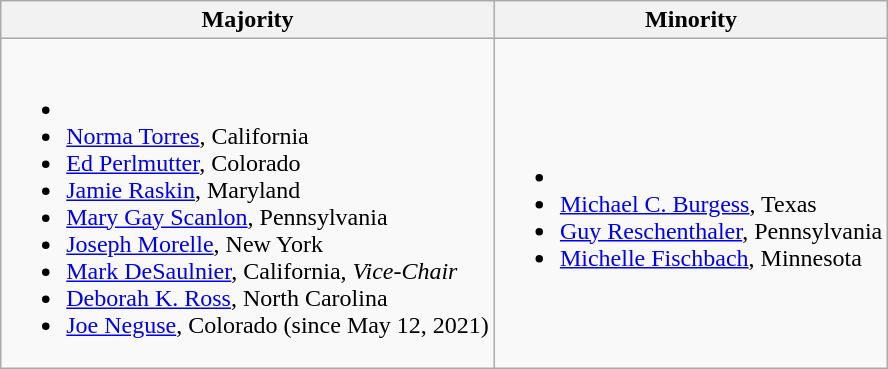<table class=wikitable>
<tr>
<th>Majority</th>
<th>Minority</th>
</tr>
<tr>
<td><br><ul><li></li><li><a href='#'>Norma Torres</a>, California</li><li><a href='#'>Ed Perlmutter</a>, Colorado</li><li><a href='#'>Jamie Raskin</a>, Maryland</li><li><a href='#'>Mary Gay Scanlon</a>, Pennsylvania</li><li><a href='#'>Joseph Morelle</a>, New York</li><li><a href='#'>Mark DeSaulnier</a>, California, <em>Vice-Chair</em></li><li><a href='#'>Deborah K. Ross</a>, North Carolina</li><li><a href='#'>Joe Neguse</a>, Colorado (since May 12, 2021)</li></ul></td>
<td><br><ul><li></li><li><a href='#'>Michael C. Burgess</a>, Texas</li><li><a href='#'>Guy Reschenthaler</a>, Pennsylvania</li><li><a href='#'>Michelle Fischbach</a>, Minnesota</li></ul></td>
</tr>
</table>
